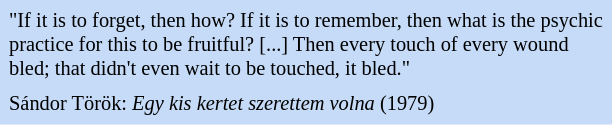<table class="toccolours" style="float: left; margin-left: 0em; margin-right: 1em; font-size: 85%; background:#c6dbf7; color:black; width:30em; max-width: 40%;" cellspacing="5">
<tr>
<td style="text-align: left;">"If it is to forget, then how? If it is to remember, then what is the psychic practice for this to be fruitful? [...] Then every touch of every wound bled; that didn't even wait to be touched, it bled."</td>
</tr>
<tr>
<td style="text-align: left;">Sándor Török: <em>Egy kis kertet szerettem volna</em> (1979)</td>
</tr>
</table>
